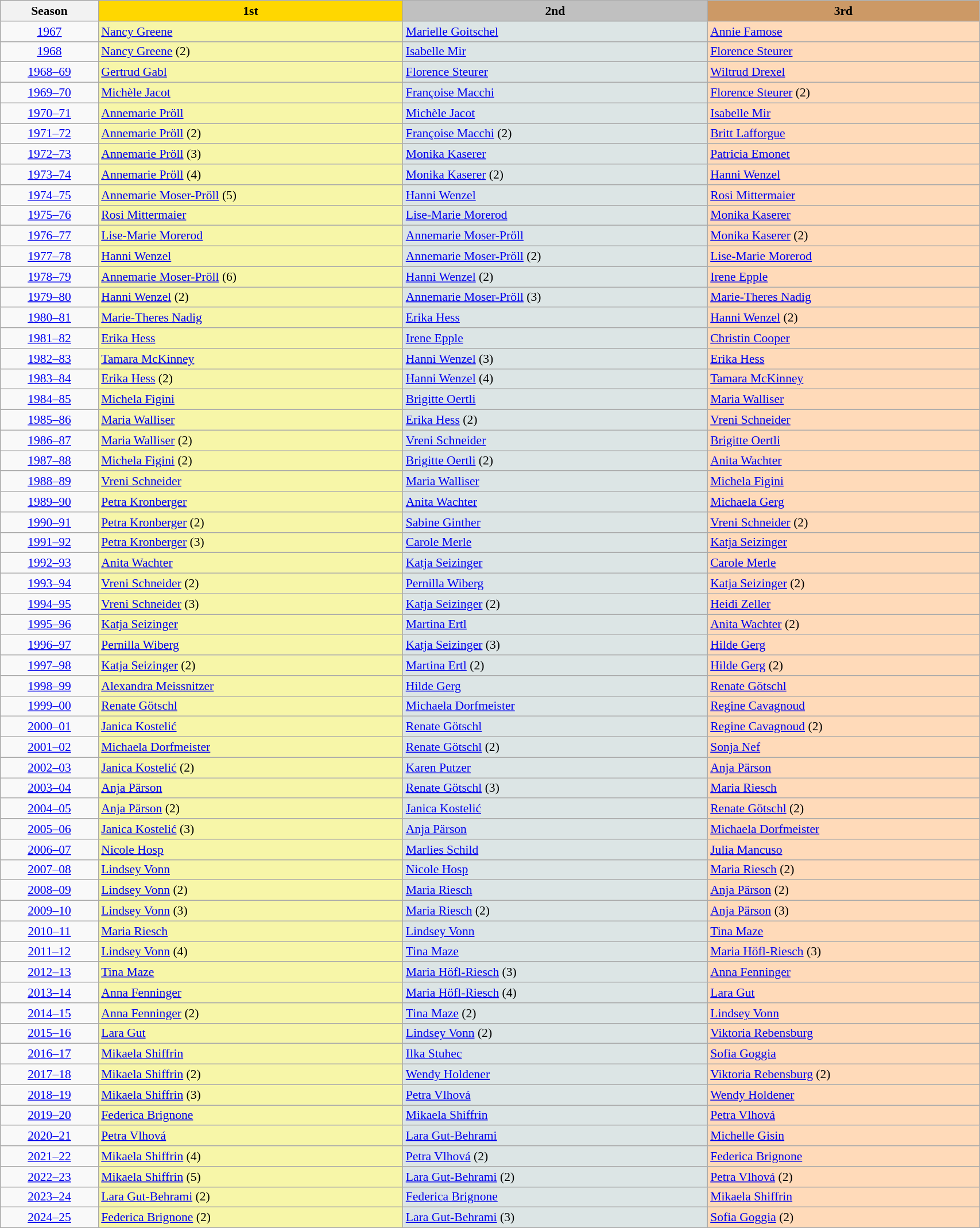<table class="wikitable sortable" width=90% style="font-size:90%; text-align:center;">
<tr>
<th style=width:10%>Season</th>
<th style=background:gold; width:30%>1st</th>
<th style=background:silver; width:30%>2nd</th>
<th style=background:#cc9966; width:30%>3rd</th>
</tr>
<tr>
<td style=text-align:center><a href='#'>1967</a></td>
<td style=background:#F7F6A8 align=left> <a href='#'>Nancy Greene</a></td>
<td style=background:#DCE5E5 align=left> <a href='#'>Marielle Goitschel</a></td>
<td style=background:#FFDAB9 align=left> <a href='#'>Annie Famose</a></td>
</tr>
<tr>
<td style=text-align:center><a href='#'>1968</a></td>
<td style=background:#F7F6A8 align=left> <a href='#'>Nancy Greene</a> (2)</td>
<td style=background:#DCE5E5 align=left> <a href='#'>Isabelle Mir</a></td>
<td style=background:#FFDAB9 align=left> <a href='#'>Florence Steurer</a></td>
</tr>
<tr>
<td style=text-align:center><a href='#'>1968–69</a></td>
<td style=background:#F7F6A8 align=left> <a href='#'>Gertrud Gabl</a></td>
<td style=background:#DCE5E5 align=left> <a href='#'>Florence Steurer</a></td>
<td style=background:#FFDAB9 align=left> <a href='#'>Wiltrud Drexel</a></td>
</tr>
<tr>
<td style=text-align:center><a href='#'>1969–70</a></td>
<td style=background:#F7F6A8 align=left> <a href='#'>Michèle Jacot</a></td>
<td style=background:#DCE5E5 align=left> <a href='#'>Françoise Macchi</a></td>
<td style=background:#FFDAB9 align=left> <a href='#'>Florence Steurer</a> (2)</td>
</tr>
<tr>
<td style=text-align:center><a href='#'>1970–71</a></td>
<td style=background:#F7F6A8 align=left> <a href='#'>Annemarie Pröll</a></td>
<td style=background:#DCE5E5 align=left> <a href='#'>Michèle Jacot</a></td>
<td style=background:#FFDAB9 align=left> <a href='#'>Isabelle Mir</a></td>
</tr>
<tr>
<td style=text-align:center><a href='#'>1971–72</a></td>
<td style=background:#F7F6A8 align=left> <a href='#'>Annemarie Pröll</a> (2)</td>
<td style=background:#DCE5E5 align=left> <a href='#'>Françoise Macchi</a> (2)</td>
<td style=background:#FFDAB9 align=left> <a href='#'>Britt Lafforgue</a></td>
</tr>
<tr>
<td style=text-align:center><a href='#'>1972–73</a></td>
<td style=background:#F7F6A8 align=left> <a href='#'>Annemarie Pröll</a> (3)</td>
<td style=background:#DCE5E5 align=left> <a href='#'>Monika Kaserer</a></td>
<td style=background:#FFDAB9 align=left> <a href='#'>Patricia Emonet</a></td>
</tr>
<tr>
<td style=text-align:center><a href='#'>1973–74</a></td>
<td style=background:#F7F6A8 align=left> <a href='#'>Annemarie Pröll</a> (4)</td>
<td style=background:#DCE5E5 align=left> <a href='#'>Monika Kaserer</a> (2)</td>
<td style=background:#FFDAB9 align=left> <a href='#'>Hanni Wenzel</a></td>
</tr>
<tr>
<td style=text-align:center><a href='#'>1974–75</a></td>
<td style=background:#F7F6A8 align=left> <a href='#'>Annemarie Moser-Pröll</a> (5)</td>
<td style=background:#DCE5E5 align=left> <a href='#'>Hanni Wenzel</a></td>
<td style=background:#FFDAB9 align=left> <a href='#'>Rosi Mittermaier</a></td>
</tr>
<tr>
<td style=text-align:center><a href='#'>1975–76</a></td>
<td style=background:#F7F6A8 align=left> <a href='#'>Rosi Mittermaier</a></td>
<td style=background:#DCE5E5 align=left> <a href='#'>Lise-Marie Morerod</a></td>
<td style=background:#FFDAB9 align=left> <a href='#'>Monika Kaserer</a></td>
</tr>
<tr>
<td style=text-align:center><a href='#'>1976–77</a></td>
<td style=background:#F7F6A8 align=left> <a href='#'>Lise-Marie Morerod</a></td>
<td style=background:#DCE5E5 align=left> <a href='#'>Annemarie Moser-Pröll</a></td>
<td style=background:#FFDAB9 align=left> <a href='#'>Monika Kaserer</a> (2)</td>
</tr>
<tr>
<td style=text-align:center><a href='#'>1977–78</a></td>
<td style=background:#F7F6A8 align=left> <a href='#'>Hanni Wenzel</a></td>
<td style=background:#DCE5E5 align=left> <a href='#'>Annemarie Moser-Pröll</a> (2)</td>
<td style=background:#FFDAB9 align=left> <a href='#'>Lise-Marie Morerod</a></td>
</tr>
<tr>
<td style=text-align:center><a href='#'>1978–79</a></td>
<td style=background:#F7F6A8 align=left> <a href='#'>Annemarie Moser-Pröll</a> (6)</td>
<td style=background:#DCE5E5 align=left> <a href='#'>Hanni Wenzel</a> (2)</td>
<td style=background:#FFDAB9 align=left> <a href='#'>Irene Epple</a></td>
</tr>
<tr>
<td style=text-align:center><a href='#'>1979–80</a></td>
<td style=background:#F7F6A8 align=left> <a href='#'>Hanni Wenzel</a> (2)</td>
<td style=background:#DCE5E5 align=left> <a href='#'>Annemarie Moser-Pröll</a> (3)</td>
<td style=background:#FFDAB9 align=left> <a href='#'>Marie-Theres Nadig</a></td>
</tr>
<tr>
<td style=text-align:center><a href='#'>1980–81</a></td>
<td style=background:#F7F6A8 align=left> <a href='#'>Marie-Theres Nadig</a></td>
<td style=background:#DCE5E5 align=left> <a href='#'>Erika Hess</a></td>
<td style=background:#FFDAB9 align=left> <a href='#'>Hanni Wenzel</a> (2)</td>
</tr>
<tr>
<td style=text-align:center><a href='#'>1981–82</a></td>
<td style=background:#F7F6A8 align=left> <a href='#'>Erika Hess</a></td>
<td style=background:#DCE5E5 align=left> <a href='#'>Irene Epple</a></td>
<td style=background:#FFDAB9 align=left> <a href='#'>Christin Cooper</a></td>
</tr>
<tr>
<td style=text-align:center><a href='#'>1982–83</a></td>
<td style=background:#F7F6A8 align=left> <a href='#'>Tamara McKinney</a></td>
<td style=background:#DCE5E5 align=left> <a href='#'>Hanni Wenzel</a> (3)</td>
<td style=background:#FFDAB9 align=left> <a href='#'>Erika Hess</a></td>
</tr>
<tr>
<td style=text-align:center><a href='#'>1983–84</a></td>
<td style=background:#F7F6A8 align=left> <a href='#'>Erika Hess</a> (2)</td>
<td style=background:#DCE5E5 align=left> <a href='#'>Hanni Wenzel</a> (4)</td>
<td style=background:#FFDAB9 align=left> <a href='#'>Tamara McKinney</a></td>
</tr>
<tr>
<td style=text-align:center><a href='#'>1984–85</a></td>
<td style=background:#F7F6A8 align=left> <a href='#'>Michela Figini</a></td>
<td style=background:#DCE5E5 align=left> <a href='#'>Brigitte Oertli</a></td>
<td style=background:#FFDAB9 align=left> <a href='#'>Maria Walliser</a></td>
</tr>
<tr>
<td style=text-align:center><a href='#'>1985–86</a></td>
<td style=background:#F7F6A8 align=left> <a href='#'>Maria Walliser</a></td>
<td style=background:#DCE5E5 align=left> <a href='#'>Erika Hess</a> (2)</td>
<td style=background:#FFDAB9 align=left> <a href='#'>Vreni Schneider</a></td>
</tr>
<tr>
<td style=text-align:center><a href='#'>1986–87</a></td>
<td style=background:#F7F6A8 align=left> <a href='#'>Maria Walliser</a> (2)</td>
<td style=background:#DCE5E5 align=left> <a href='#'>Vreni Schneider</a></td>
<td style=background:#FFDAB9 align=left> <a href='#'>Brigitte Oertli</a></td>
</tr>
<tr>
<td style=text-align:center><a href='#'>1987–88</a></td>
<td style=background:#F7F6A8 align=left> <a href='#'>Michela Figini</a> (2)</td>
<td style=background:#DCE5E5 align=left> <a href='#'>Brigitte Oertli</a> (2)</td>
<td style=background:#FFDAB9 align=left> <a href='#'>Anita Wachter</a></td>
</tr>
<tr>
<td style=text-align:center><a href='#'>1988–89</a></td>
<td style=background:#F7F6A8 align=left> <a href='#'>Vreni Schneider</a></td>
<td style=background:#DCE5E5 align=left> <a href='#'>Maria Walliser</a></td>
<td style=background:#FFDAB9 align=left> <a href='#'>Michela Figini</a></td>
</tr>
<tr>
<td style=text-align:center><a href='#'>1989–90</a></td>
<td style=background:#F7F6A8 align=left> <a href='#'>Petra Kronberger</a></td>
<td style=background:#DCE5E5 align=left> <a href='#'>Anita Wachter</a></td>
<td style=background:#FFDAB9 align=left> <a href='#'>Michaela Gerg</a></td>
</tr>
<tr>
<td style=text-align:center><a href='#'>1990–91</a></td>
<td style=background:#F7F6A8 align=left> <a href='#'>Petra Kronberger</a> (2)</td>
<td style=background:#DCE5E5 align=left> <a href='#'>Sabine Ginther</a></td>
<td style=background:#FFDAB9 align=left> <a href='#'>Vreni Schneider</a> (2)</td>
</tr>
<tr>
<td style=text-align:center><a href='#'>1991–92</a></td>
<td style=background:#F7F6A8 align=left> <a href='#'>Petra Kronberger</a> (3)</td>
<td style=background:#DCE5E5 align=left> <a href='#'>Carole Merle</a></td>
<td style=background:#FFDAB9 align=left> <a href='#'>Katja Seizinger</a></td>
</tr>
<tr>
<td style=text-align:center><a href='#'>1992–93</a></td>
<td style=background:#F7F6A8 align=left> <a href='#'>Anita Wachter</a></td>
<td style=background:#DCE5E5 align=left> <a href='#'>Katja Seizinger</a></td>
<td style=background:#FFDAB9 align=left> <a href='#'>Carole Merle</a></td>
</tr>
<tr>
<td style=text-align:center><a href='#'>1993–94</a></td>
<td style=background:#F7F6A8 align=left> <a href='#'>Vreni Schneider</a> (2)</td>
<td style=background:#DCE5E5 align=left> <a href='#'>Pernilla Wiberg</a></td>
<td style=background:#FFDAB9 align=left> <a href='#'>Katja Seizinger</a> (2)</td>
</tr>
<tr>
<td style=text-align:center><a href='#'>1994–95</a></td>
<td style=background:#F7F6A8 align=left> <a href='#'>Vreni Schneider</a> (3)</td>
<td style=background:#DCE5E5 align=left> <a href='#'>Katja Seizinger</a> (2)</td>
<td style=background:#FFDAB9 align=left> <a href='#'>Heidi Zeller</a></td>
</tr>
<tr>
<td style=text-align:center><a href='#'>1995–96</a></td>
<td style=background:#F7F6A8 align=left> <a href='#'>Katja Seizinger</a></td>
<td style=background:#DCE5E5 align=left> <a href='#'>Martina Ertl</a></td>
<td style=background:#FFDAB9 align=left> <a href='#'>Anita Wachter</a> (2)</td>
</tr>
<tr>
<td style=text-align:center><a href='#'>1996–97</a></td>
<td style=background:#F7F6A8 align=left> <a href='#'>Pernilla Wiberg</a></td>
<td style=background:#DCE5E5 align=left> <a href='#'>Katja Seizinger</a> (3)</td>
<td style=background:#FFDAB9 align=left> <a href='#'>Hilde Gerg</a></td>
</tr>
<tr>
<td style=text-align:center><a href='#'>1997–98</a></td>
<td style=background:#F7F6A8 align=left> <a href='#'>Katja Seizinger</a> (2)</td>
<td style=background:#DCE5E5 align=left> <a href='#'>Martina Ertl</a> (2)</td>
<td style=background:#FFDAB9 align=left> <a href='#'>Hilde Gerg</a> (2)</td>
</tr>
<tr>
<td style=text-align:center><a href='#'>1998–99</a></td>
<td style=background:#F7F6A8 align=left> <a href='#'>Alexandra Meissnitzer</a></td>
<td style=background:#DCE5E5 align=left> <a href='#'>Hilde Gerg</a></td>
<td style=background:#FFDAB9 align=left> <a href='#'>Renate Götschl</a></td>
</tr>
<tr>
<td style=text-align:center><a href='#'>1999–00</a></td>
<td style=background:#F7F6A8 align=left> <a href='#'>Renate Götschl</a></td>
<td style=background:#DCE5E5 align=left> <a href='#'>Michaela Dorfmeister</a></td>
<td style=background:#FFDAB9 align=left> <a href='#'>Regine Cavagnoud</a></td>
</tr>
<tr>
<td style=text-align:center><a href='#'>2000–01</a></td>
<td style=background:#F7F6A8 align=left> <a href='#'>Janica Kostelić</a></td>
<td style=background:#DCE5E5 align=left> <a href='#'>Renate Götschl</a></td>
<td style=background:#FFDAB9 align=left> <a href='#'>Regine Cavagnoud</a> (2)</td>
</tr>
<tr>
<td style=text-align:center><a href='#'>2001–02</a></td>
<td style=background:#F7F6A8 align=left> <a href='#'>Michaela Dorfmeister</a></td>
<td style=background:#DCE5E5 align=left> <a href='#'>Renate Götschl</a> (2)</td>
<td style=background:#FFDAB9 align=left> <a href='#'>Sonja Nef</a></td>
</tr>
<tr>
<td style=text-align:center><a href='#'>2002–03</a></td>
<td style=background:#F7F6A8 align=left> <a href='#'>Janica Kostelić</a> (2)</td>
<td style=background:#DCE5E5 align=left> <a href='#'>Karen Putzer</a></td>
<td style=background:#FFDAB9 align=left> <a href='#'>Anja Pärson</a></td>
</tr>
<tr>
<td style=text-align:center><a href='#'>2003–04</a></td>
<td style=background:#F7F6A8 align=left> <a href='#'>Anja Pärson</a></td>
<td style=background:#DCE5E5 align=left> <a href='#'>Renate Götschl</a> (3)</td>
<td style=background:#FFDAB9 align=left> <a href='#'>Maria Riesch</a></td>
</tr>
<tr>
<td style=text-align:center><a href='#'>2004–05</a></td>
<td style=background:#F7F6A8 align=left> <a href='#'>Anja Pärson</a> (2)</td>
<td style=background:#DCE5E5 align=left> <a href='#'>Janica Kostelić</a></td>
<td style=background:#FFDAB9 align=left> <a href='#'>Renate Götschl</a> (2)</td>
</tr>
<tr>
<td style=text-align:center><a href='#'>2005–06</a></td>
<td style=background:#F7F6A8 align=left> <a href='#'>Janica Kostelić</a> (3)</td>
<td style=background:#DCE5E5 align=left> <a href='#'>Anja Pärson</a></td>
<td style=background:#FFDAB9 align=left> <a href='#'>Michaela Dorfmeister</a></td>
</tr>
<tr>
<td style=text-align:center><a href='#'>2006–07</a></td>
<td style=background:#F7F6A8 align=left> <a href='#'>Nicole Hosp</a></td>
<td style=background:#DCE5E5 align=left> <a href='#'>Marlies Schild</a></td>
<td style=background:#FFDAB9 align=left> <a href='#'>Julia Mancuso</a></td>
</tr>
<tr>
<td style=text-align:center><a href='#'>2007–08</a></td>
<td style=background:#F7F6A8 align=left> <a href='#'>Lindsey Vonn</a></td>
<td style=background:#DCE5E5 align=left> <a href='#'>Nicole Hosp</a></td>
<td style=background:#FFDAB9 align=left> <a href='#'>Maria Riesch</a> (2)</td>
</tr>
<tr>
<td style=text-align:center><a href='#'>2008–09</a></td>
<td style=background:#F7F6A8 align=left> <a href='#'>Lindsey Vonn</a> (2)</td>
<td style=background:#DCE5E5 align=left> <a href='#'>Maria Riesch</a></td>
<td style=background:#FFDAB9 align=left> <a href='#'>Anja Pärson</a> (2)</td>
</tr>
<tr>
<td style=text-align:center><a href='#'>2009–10</a></td>
<td style=background:#F7F6A8 align=left> <a href='#'>Lindsey Vonn</a> (3)</td>
<td style=background:#DCE5E5 align=left> <a href='#'>Maria Riesch</a> (2)</td>
<td style=background:#FFDAB9 align=left> <a href='#'>Anja Pärson</a> (3)</td>
</tr>
<tr>
<td style=text-align:center><a href='#'>2010–11</a></td>
<td style=background:#F7F6A8 align=left> <a href='#'>Maria Riesch</a></td>
<td style=background:#DCE5E5 align=left> <a href='#'>Lindsey Vonn</a></td>
<td style=background:#FFDAB9 align=left> <a href='#'>Tina Maze</a></td>
</tr>
<tr>
<td style=text-align:center><a href='#'>2011–12</a></td>
<td style=background:#F7F6A8 align=left> <a href='#'>Lindsey Vonn</a> (4)</td>
<td style=background:#DCE5E5 align=left> <a href='#'>Tina Maze</a></td>
<td style=background:#FFDAB9 align=left> <a href='#'>Maria Höfl-Riesch</a> (3)</td>
</tr>
<tr>
<td style=text-align:center><a href='#'>2012–13</a></td>
<td style=background:#F7F6A8 align=left> <a href='#'>Tina Maze</a></td>
<td style=background:#DCE5E5 align=left> <a href='#'>Maria Höfl-Riesch</a> (3)</td>
<td style=background:#FFDAB9 align=left> <a href='#'>Anna Fenninger</a></td>
</tr>
<tr>
<td style=text-align:center><a href='#'>2013–14</a></td>
<td style=background:#F7F6A8 align=left> <a href='#'>Anna Fenninger</a></td>
<td style=background:#DCE5E5 align=left> <a href='#'>Maria Höfl-Riesch</a> (4)</td>
<td style=background:#FFDAB9 align=left> <a href='#'>Lara Gut</a></td>
</tr>
<tr>
<td style=text-align:center><a href='#'>2014–15</a></td>
<td style=background:#F7F6A8 align=left> <a href='#'>Anna Fenninger</a> (2)</td>
<td style=background:#DCE5E5 align=left> <a href='#'>Tina Maze</a> (2)</td>
<td style=background:#FFDAB9 align=left> <a href='#'>Lindsey Vonn</a></td>
</tr>
<tr>
<td style=text-align:center><a href='#'>2015–16</a></td>
<td style=background:#F7F6A8 align=left> <a href='#'>Lara Gut</a></td>
<td style=background:#DCE5E5 align=left> <a href='#'>Lindsey Vonn</a> (2)</td>
<td style=background:#FFDAB9 align=left> <a href='#'>Viktoria Rebensburg</a></td>
</tr>
<tr>
<td style=text-align:center><a href='#'>2016–17</a></td>
<td style=background:#F7F6A8 align=left> <a href='#'>Mikaela Shiffrin</a></td>
<td style=background:#DCE5E5 align=left> <a href='#'>Ilka Stuhec</a></td>
<td style=background:#FFDAB9 align=left> <a href='#'>Sofia Goggia</a></td>
</tr>
<tr>
<td style=text-align:center><a href='#'>2017–18</a></td>
<td style=background:#F7F6A8 align=left> <a href='#'>Mikaela Shiffrin</a> (2)</td>
<td style=background:#DCE5E5 align=left> <a href='#'>Wendy Holdener</a></td>
<td style=background:#FFDAB9 align=left> <a href='#'>Viktoria Rebensburg</a> (2)</td>
</tr>
<tr>
<td style=text-align:center><a href='#'>2018–19</a></td>
<td style=background:#F7F6A8 align=left> <a href='#'>Mikaela Shiffrin</a> (3)</td>
<td style=background:#DCE5E5 align=left> <a href='#'>Petra Vlhová</a></td>
<td style=background:#FFDAB9 align=left> <a href='#'>Wendy Holdener</a></td>
</tr>
<tr>
<td style=text-align:center><a href='#'>2019–20</a></td>
<td style=background:#F7F6A8 align=left> <a href='#'>Federica Brignone</a></td>
<td style=background:#DCE5E5 align=left> <a href='#'>Mikaela Shiffrin</a></td>
<td style=background:#FFDAB9 align=left> <a href='#'>Petra Vlhová</a></td>
</tr>
<tr>
<td style=text-align:center><a href='#'>2020–21</a></td>
<td style=background:#F7F6A8 align=left> <a href='#'>Petra Vlhová</a></td>
<td style=background:#DCE5E5 align=left> <a href='#'>Lara Gut-Behrami</a></td>
<td style=background:#FFDAB9 align=left> <a href='#'>Michelle Gisin</a></td>
</tr>
<tr>
<td style=text-align:center><a href='#'>2021–22</a></td>
<td style=background:#F7F6A8 align=left> <a href='#'>Mikaela Shiffrin</a> (4)</td>
<td style=background:#DCE5E5 align=left> <a href='#'>Petra Vlhová</a> (2)</td>
<td style=background:#FFDAB9 align=left> <a href='#'>Federica Brignone</a></td>
</tr>
<tr>
<td style=text-align:center><a href='#'>2022–23</a></td>
<td style=background:#F7F6A8 align=left> <a href='#'>Mikaela Shiffrin</a> (5)</td>
<td style=background:#DCE5E5 align=left> <a href='#'>Lara Gut-Behrami</a> (2)</td>
<td style=background:#FFDAB9 align=left> <a href='#'>Petra Vlhová</a> (2)</td>
</tr>
<tr>
<td style=text-align:center><a href='#'>2023–24</a></td>
<td style=background:#F7F6A8 align=left> <a href='#'>Lara Gut-Behrami</a> (2)</td>
<td style=background:#DCE5E5 align=left> <a href='#'>Federica Brignone</a></td>
<td style=background:#FFDAB9 align=left> <a href='#'>Mikaela Shiffrin</a></td>
</tr>
<tr>
<td style=text-align:center><a href='#'>2024–25</a></td>
<td style=background:#F7F6A8 align=left> <a href='#'>Federica Brignone</a> (2)</td>
<td style=background:#DCE5E5 align=left> <a href='#'>Lara Gut-Behrami</a> (3)</td>
<td style=background:#FFDAB9 align=left> <a href='#'>Sofia Goggia</a> (2)</td>
</tr>
</table>
